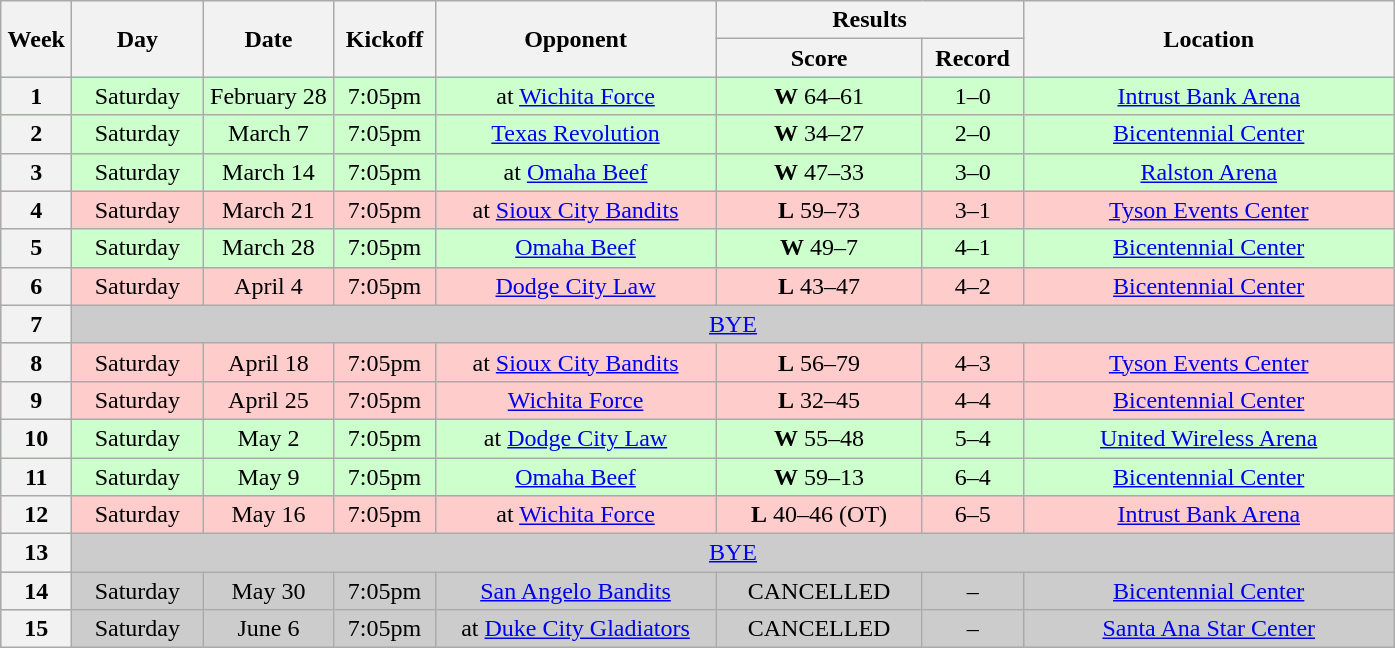<table class="wikitable">
<tr>
<th rowspan="2" width="40">Week</th>
<th rowspan="2" width="80">Day</th>
<th rowspan="2" width="80">Date</th>
<th rowspan="2" width="60">Kickoff</th>
<th rowspan="2" width="180">Opponent</th>
<th colspan="2" width="190">Results</th>
<th rowspan="2" width="240">Location</th>
</tr>
<tr>
<th width="130">Score</th>
<th width="60">Record</th>
</tr>
<tr align="center" bgcolor="#CCFFCC">
<th>1</th>
<td>Saturday</td>
<td>February 28</td>
<td>7:05pm</td>
<td>at <a href='#'>Wichita Force</a></td>
<td><strong>W</strong> 64–61</td>
<td>1–0</td>
<td><a href='#'>Intrust Bank Arena</a></td>
</tr>
<tr align="center" bgcolor="#CCFFCC">
<th>2</th>
<td>Saturday</td>
<td>March 7</td>
<td>7:05pm</td>
<td><a href='#'>Texas Revolution</a></td>
<td><strong>W</strong> 34–27</td>
<td>2–0</td>
<td><a href='#'>Bicentennial Center</a></td>
</tr>
<tr align="center" bgcolor="#CCFFCC">
<th>3</th>
<td>Saturday</td>
<td>March 14</td>
<td>7:05pm</td>
<td>at <a href='#'>Omaha Beef</a></td>
<td><strong>W</strong> 47–33</td>
<td>3–0</td>
<td><a href='#'>Ralston Arena</a></td>
</tr>
<tr align="center" bgcolor="#FFCCCC">
<th>4</th>
<td>Saturday</td>
<td>March 21</td>
<td>7:05pm</td>
<td>at <a href='#'>Sioux City Bandits</a></td>
<td><strong>L</strong> 59–73</td>
<td>3–1</td>
<td><a href='#'>Tyson Events Center</a></td>
</tr>
<tr align="center" bgcolor="#CCFFCC">
<th>5</th>
<td>Saturday</td>
<td>March 28</td>
<td>7:05pm</td>
<td><a href='#'>Omaha Beef</a></td>
<td><strong>W</strong> 49–7</td>
<td>4–1</td>
<td><a href='#'>Bicentennial Center</a></td>
</tr>
<tr align="center" bgcolor="#FFCCCC">
<th>6</th>
<td>Saturday</td>
<td>April 4</td>
<td>7:05pm</td>
<td><a href='#'>Dodge City Law</a></td>
<td><strong>L</strong> 43–47</td>
<td>4–2</td>
<td><a href='#'>Bicentennial Center</a></td>
</tr>
<tr align="center" bgcolor="#CCCCCC">
<th>7</th>
<td colSpan=7><a href='#'>BYE</a></td>
</tr>
<tr align="center" bgcolor="#FFCCCC">
<th>8</th>
<td>Saturday</td>
<td>April 18</td>
<td>7:05pm</td>
<td>at <a href='#'>Sioux City Bandits</a></td>
<td><strong>L</strong> 56–79</td>
<td>4–3</td>
<td><a href='#'>Tyson Events Center</a></td>
</tr>
<tr align="center" bgcolor="#FFCCCC">
<th>9</th>
<td>Saturday</td>
<td>April 25</td>
<td>7:05pm</td>
<td><a href='#'>Wichita Force</a></td>
<td><strong>L</strong> 32–45</td>
<td>4–4</td>
<td><a href='#'>Bicentennial Center</a></td>
</tr>
<tr align="center" bgcolor="#CCFFCC">
<th>10</th>
<td>Saturday</td>
<td>May 2</td>
<td>7:05pm</td>
<td>at <a href='#'>Dodge City Law</a></td>
<td><strong>W</strong> 55–48</td>
<td>5–4</td>
<td><a href='#'>United Wireless Arena</a></td>
</tr>
<tr align="center" bgcolor="#CCFFCC">
<th>11</th>
<td>Saturday</td>
<td>May 9</td>
<td>7:05pm</td>
<td><a href='#'>Omaha Beef</a></td>
<td><strong>W</strong> 59–13</td>
<td>6–4</td>
<td><a href='#'>Bicentennial Center</a></td>
</tr>
<tr align="center" bgcolor="#FFCCCC">
<th>12</th>
<td>Saturday</td>
<td>May 16</td>
<td>7:05pm</td>
<td>at <a href='#'>Wichita Force</a></td>
<td><strong>L</strong> 40–46 (OT)</td>
<td>6–5</td>
<td><a href='#'>Intrust Bank Arena</a></td>
</tr>
<tr align="center" bgcolor="#CCCCCC">
<th>13</th>
<td colSpan=7><a href='#'>BYE</a></td>
</tr>
<tr align="center" bgcolor="#CCCCCC">
<th>14</th>
<td>Saturday</td>
<td>May 30</td>
<td>7:05pm</td>
<td><a href='#'>San Angelo Bandits</a></td>
<td>CANCELLED</td>
<td>–</td>
<td><a href='#'>Bicentennial Center</a></td>
</tr>
<tr align="center" bgcolor="#CCCCCC">
<th>15</th>
<td>Saturday</td>
<td>June 6</td>
<td>7:05pm</td>
<td>at <a href='#'>Duke City Gladiators</a></td>
<td>CANCELLED</td>
<td>–</td>
<td><a href='#'>Santa Ana Star Center</a></td>
</tr>
</table>
